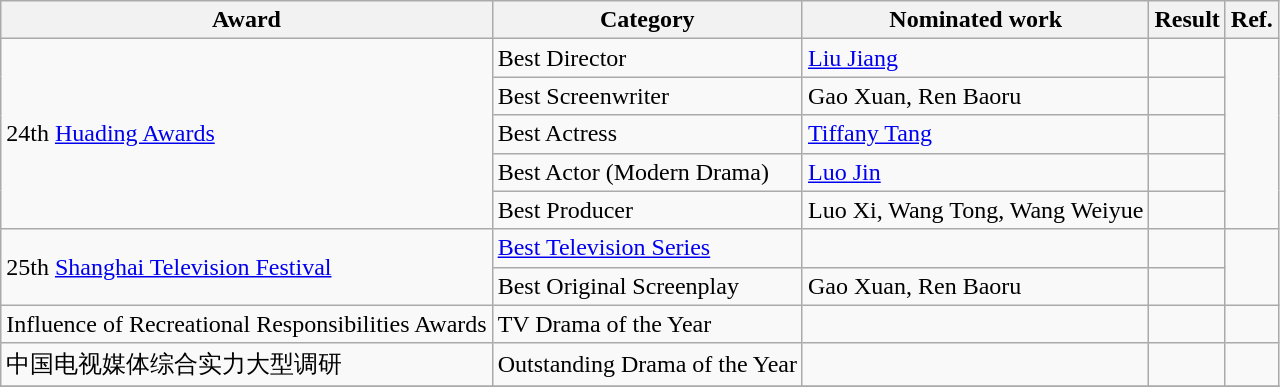<table class="wikitable">
<tr>
<th>Award</th>
<th>Category</th>
<th>Nominated work</th>
<th>Result</th>
<th>Ref.</th>
</tr>
<tr>
<td rowspan=5>24th <a href='#'>Huading Awards</a></td>
<td>Best Director</td>
<td><a href='#'>Liu Jiang</a></td>
<td></td>
<td rowspan=5></td>
</tr>
<tr>
<td>Best Screenwriter</td>
<td>Gao Xuan, Ren Baoru</td>
<td></td>
</tr>
<tr>
<td>Best Actress</td>
<td><a href='#'>Tiffany Tang</a></td>
<td></td>
</tr>
<tr>
<td>Best Actor (Modern Drama)</td>
<td><a href='#'>Luo Jin</a></td>
<td></td>
</tr>
<tr>
<td>Best Producer</td>
<td>Luo Xi, Wang Tong, Wang Weiyue</td>
<td></td>
</tr>
<tr>
<td rowspan=2>25th <a href='#'>Shanghai Television Festival</a></td>
<td><a href='#'>Best Television Series</a></td>
<td></td>
<td></td>
<td rowspan=2></td>
</tr>
<tr>
<td>Best Original Screenplay</td>
<td>Gao Xuan, Ren Baoru</td>
<td></td>
</tr>
<tr>
<td>Influence of Recreational Responsibilities Awards</td>
<td>TV Drama of the Year</td>
<td></td>
<td></td>
<td></td>
</tr>
<tr>
<td>中国电视媒体综合实力大型调研</td>
<td>Outstanding Drama of the Year</td>
<td></td>
<td></td>
<td></td>
</tr>
<tr>
</tr>
</table>
